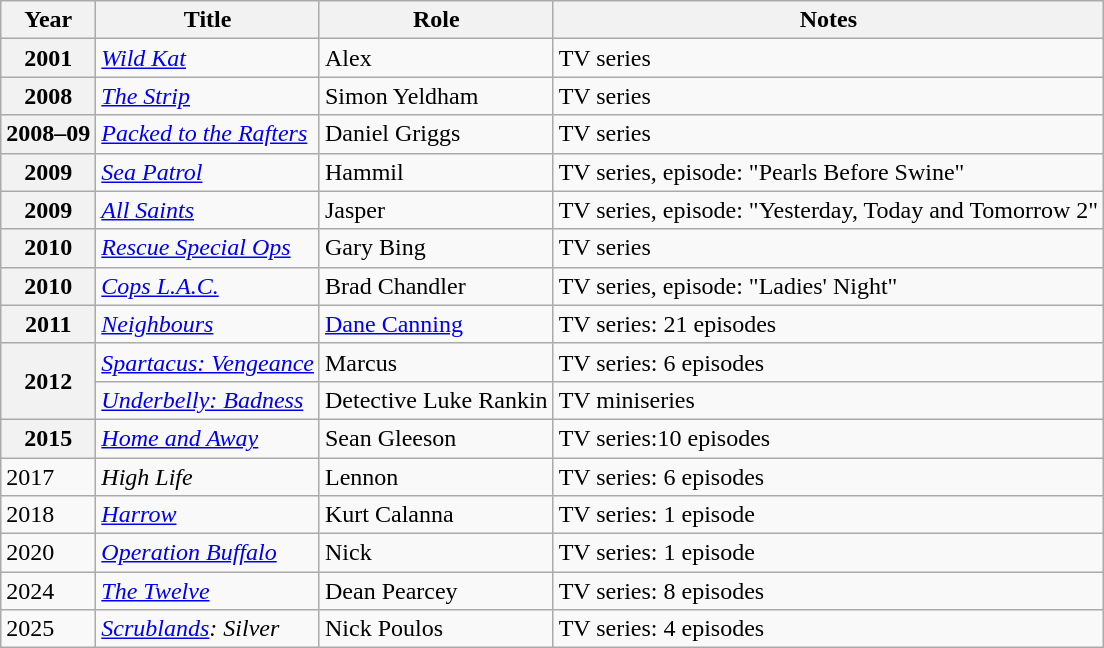<table class="wikitable sortable plainrowheaders">
<tr>
<th scope="col">Year</th>
<th scope="col">Title</th>
<th scope="col">Role</th>
<th scope="col" class="unsortable">Notes</th>
</tr>
<tr>
<th scope="row">2001</th>
<td><em><a href='#'>Wild Kat</a></em></td>
<td>Alex</td>
<td>TV series</td>
</tr>
<tr>
<th scope="row">2008</th>
<td><em><a href='#'>The Strip</a></em></td>
<td>Simon Yeldham</td>
<td>TV series</td>
</tr>
<tr>
<th scope="row">2008–09</th>
<td><em><a href='#'>Packed to the Rafters</a></em></td>
<td>Daniel Griggs</td>
<td>TV series</td>
</tr>
<tr>
<th scope="row">2009</th>
<td><em><a href='#'>Sea Patrol</a></em></td>
<td>Hammil</td>
<td>TV series, episode: "Pearls Before Swine"</td>
</tr>
<tr>
<th scope="row">2009</th>
<td><em><a href='#'>All Saints</a></em></td>
<td>Jasper</td>
<td>TV series, episode: "Yesterday, Today and Tomorrow 2"</td>
</tr>
<tr>
<th scope="row">2010</th>
<td><em><a href='#'>Rescue Special Ops</a></em></td>
<td>Gary Bing</td>
<td>TV series</td>
</tr>
<tr>
<th scope="row">2010</th>
<td><em><a href='#'>Cops L.A.C.</a></em></td>
<td>Brad Chandler</td>
<td>TV series, episode: "Ladies' Night"</td>
</tr>
<tr>
<th scope="row">2011</th>
<td><em><a href='#'>Neighbours</a></em></td>
<td><a href='#'>Dane Canning</a></td>
<td>TV series: 21 episodes</td>
</tr>
<tr>
<th rowspan="2" scope="row">2012</th>
<td><em><a href='#'>Spartacus: Vengeance</a></em></td>
<td>Marcus</td>
<td>TV series: 6 episodes</td>
</tr>
<tr>
<td><em><a href='#'>Underbelly: Badness</a></em></td>
<td>Detective Luke Rankin</td>
<td>TV miniseries</td>
</tr>
<tr>
<th scope="row">2015</th>
<td><em><a href='#'>Home and Away</a></em></td>
<td>Sean Gleeson</td>
<td>TV series:10 episodes</td>
</tr>
<tr>
<td>2017</td>
<td><em>High Life</em></td>
<td>Lennon</td>
<td>TV series: 6 episodes</td>
</tr>
<tr>
<td>2018</td>
<td><em><a href='#'>Harrow</a></em></td>
<td>Kurt Calanna</td>
<td>TV series: 1 episode</td>
</tr>
<tr>
<td>2020</td>
<td><em><a href='#'>Operation Buffalo</a></em></td>
<td>Nick</td>
<td>TV series: 1 episode</td>
</tr>
<tr>
<td>2024</td>
<td><em><a href='#'>The Twelve</a></em></td>
<td>Dean Pearcey</td>
<td>TV series: 8 episodes</td>
</tr>
<tr>
<td>2025</td>
<td><em><a href='#'>Scrublands</a>: Silver</em></td>
<td>Nick Poulos</td>
<td>TV series: 4 episodes</td>
</tr>
</table>
